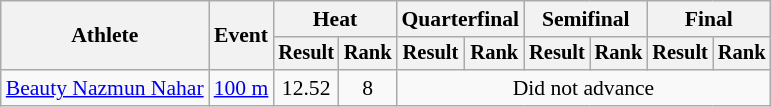<table class=wikitable style="font-size:90%">
<tr>
<th rowspan="2">Athlete</th>
<th rowspan="2">Event</th>
<th colspan="2">Heat</th>
<th colspan="2">Quarterfinal</th>
<th colspan="2">Semifinal</th>
<th colspan="2">Final</th>
</tr>
<tr style="font-size:95%">
<th>Result</th>
<th>Rank</th>
<th>Result</th>
<th>Rank</th>
<th>Result</th>
<th>Rank</th>
<th>Result</th>
<th>Rank</th>
</tr>
<tr align=center>
<td align=left><a href='#'>Beauty Nazmun Nahar</a></td>
<td align=left><a href='#'>100 m</a></td>
<td>12.52</td>
<td>8</td>
<td colspan=6>Did not advance</td>
</tr>
</table>
